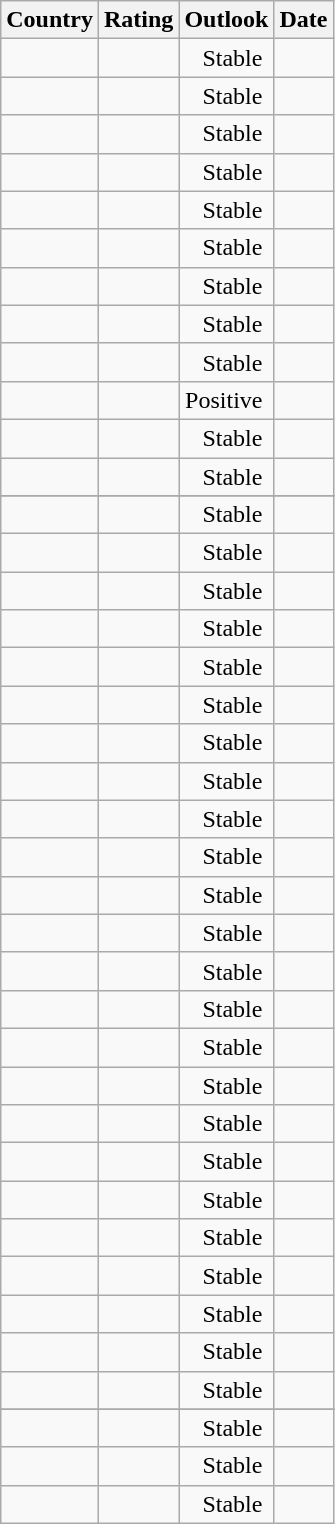<table class="wikitable sortable static-row-numbers static-row-header-text" style="text-align:center;">
<tr>
<th data-sort-type=text>Country</th>
<th data-sort-type=number>Rating</th>
<th data-sort-type=text>Outlook</th>
<th>Date</th>
</tr>
<tr>
<td></td>
<td data-sort-value=15></td>
<td style="text-align:right;">Stable </td>
<td></td>
</tr>
<tr>
<td></td>
<td data-sort-value=1></td>
<td style="text-align:right;">Stable </td>
<td></td>
</tr>
<tr>
<td></td>
<td data-sort-value=1></td>
<td style="text-align:right;">Stable </td>
<td></td>
</tr>
<tr>
<td></td>
<td data-sort-value=4></td>
<td style="text-align:right;">Stable </td>
<td></td>
</tr>
<tr>
<td></td>
<td data-sort-value=13></td>
<td style="text-align:right;">Stable </td>
<td></td>
</tr>
<tr>
<td></td>
<td data-sort-value=1></td>
<td style="text-align:right;">Stable </td>
<td></td>
</tr>
<tr>
<td></td>
<td data-sort-value=7></td>
<td style="text-align:right;">Stable </td>
<td></td>
</tr>
<tr>
<td></td>
<td data-sort-value=12></td>
<td style="text-align:right;">Stable </td>
<td></td>
</tr>
<tr>
<td></td>
<td data-sort-value=7></td>
<td style="text-align:right;">Stable </td>
<td></td>
</tr>
<tr>
<td></td>
<td data-sort-value=9></td>
<td style="text-align:right;">Positive </td>
<td></td>
</tr>
<tr>
<td></td>
<td data-sort-value=1></td>
<td style="text-align:right;">Stable </td>
<td></td>
</tr>
<tr>
<td></td>
<td data-sort-value=5></td>
<td style="text-align:right;">Stable </td>
<td></td>
</tr>
<tr>
</tr>
<tr>
<td></td>
<td data-sort-value=2></td>
<td style="text-align:right;">Stable </td>
<td></td>
</tr>
<tr>
<td></td>
<td data-sort-value=2></td>
<td style="text-align:right;">Stable </td>
<td></td>
</tr>
<tr>
<td></td>
<td data-sort-value=1></td>
<td style="text-align:right;">Stable </td>
<td></td>
</tr>
<tr>
<td></td>
<td data-sort-value=10></td>
<td style="text-align:right;">Stable </td>
<td></td>
</tr>
<tr>
<td></td>
<td data-sort-value=10></td>
<td style="text-align:right;">Stable </td>
<td></td>
</tr>
<tr>
<td></td>
<td data-sort-value=5></td>
<td style="text-align:right;">Stable </td>
<td></td>
</tr>
<tr>
<td></td>
<td data-sort-value=9></td>
<td style="text-align:right;">Stable </td>
<td></td>
</tr>
<tr>
<td></td>
<td data-sort-value=6></td>
<td style="text-align:right;">Stable </td>
<td></td>
</tr>
<tr>
<td></td>
<td data-sort-value=7></td>
<td style="text-align:right;">Stable </td>
<td></td>
</tr>
<tr>
<td></td>
<td data-sort-value=6></td>
<td style="text-align:right;">Stable </td>
<td></td>
</tr>
<tr>
<td></td>
<td data-sort-value=1></td>
<td style="text-align:right;">Stable </td>
<td></td>
</tr>
<tr>
<td></td>
<td data-sort-value=6></td>
<td style="text-align:right;">Stable </td>
<td></td>
</tr>
<tr>
<td></td>
<td data-sort-value=10></td>
<td style="text-align:right;">Stable </td>
<td></td>
</tr>
<tr>
<td></td>
<td data-sort-value=1></td>
<td style="text-align:right;">Stable </td>
<td></td>
</tr>
<tr>
<td></td>
<td data-sort-value=1></td>
<td style="text-align:right;">Stable </td>
<td></td>
</tr>
<tr>
<td></td>
<td data-sort-value=7></td>
<td style="text-align:right;">Stable </td>
<td></td>
</tr>
<tr>
<td></td>
<td data-sort-value=7></td>
<td style="text-align:right;">Stable </td>
<td></td>
</tr>
<tr>
<td></td>
<td data-sort-value=12></td>
<td style="text-align:right;">Stable </td>
<td></td>
</tr>
<tr>
<td></td>
<td data-sort-value=1></td>
<td style="text-align:right;">Stable </td>
<td></td>
</tr>
<tr>
<td></td>
<td data-sort-value=7></td>
<td style="text-align:right;">Stable </td>
<td></td>
</tr>
<tr>
<td></td>
<td data-sort-value=6></td>
<td style="text-align:right;">Stable </td>
<td></td>
</tr>
<tr>
<td></td>
<td data-sort-value=7></td>
<td style="text-align:right;">Stable </td>
<td></td>
</tr>
<tr>
<td></td>
<td data-sort-value=1></td>
<td style="text-align:right;">Stable </td>
<td></td>
</tr>
<tr>
<td></td>
<td data-sort-value=1></td>
<td style="text-align:right;">Stable </td>
<td></td>
</tr>
<tr>
</tr>
<tr>
<td></td>
<td data-sort-value=4></td>
<td style="text-align:right;">Stable </td>
<td></td>
</tr>
<tr>
<td></td>
<td data-sort-value=1></td>
<td style="text-align:right;">Stable </td>
<td></td>
</tr>
<tr>
<td></td>
<td data-sort-value=10></td>
<td style="text-align:right;">Stable </td>
<td></td>
</tr>
</table>
